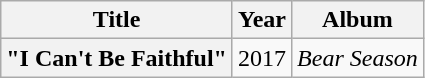<table class="wikitable plainrowheaders">
<tr>
<th>Title</th>
<th>Year</th>
<th>Album</th>
</tr>
<tr>
<th scope="row">"I Can't Be Faithful"<br></th>
<td>2017</td>
<td><em>Bear Season</em></td>
</tr>
</table>
